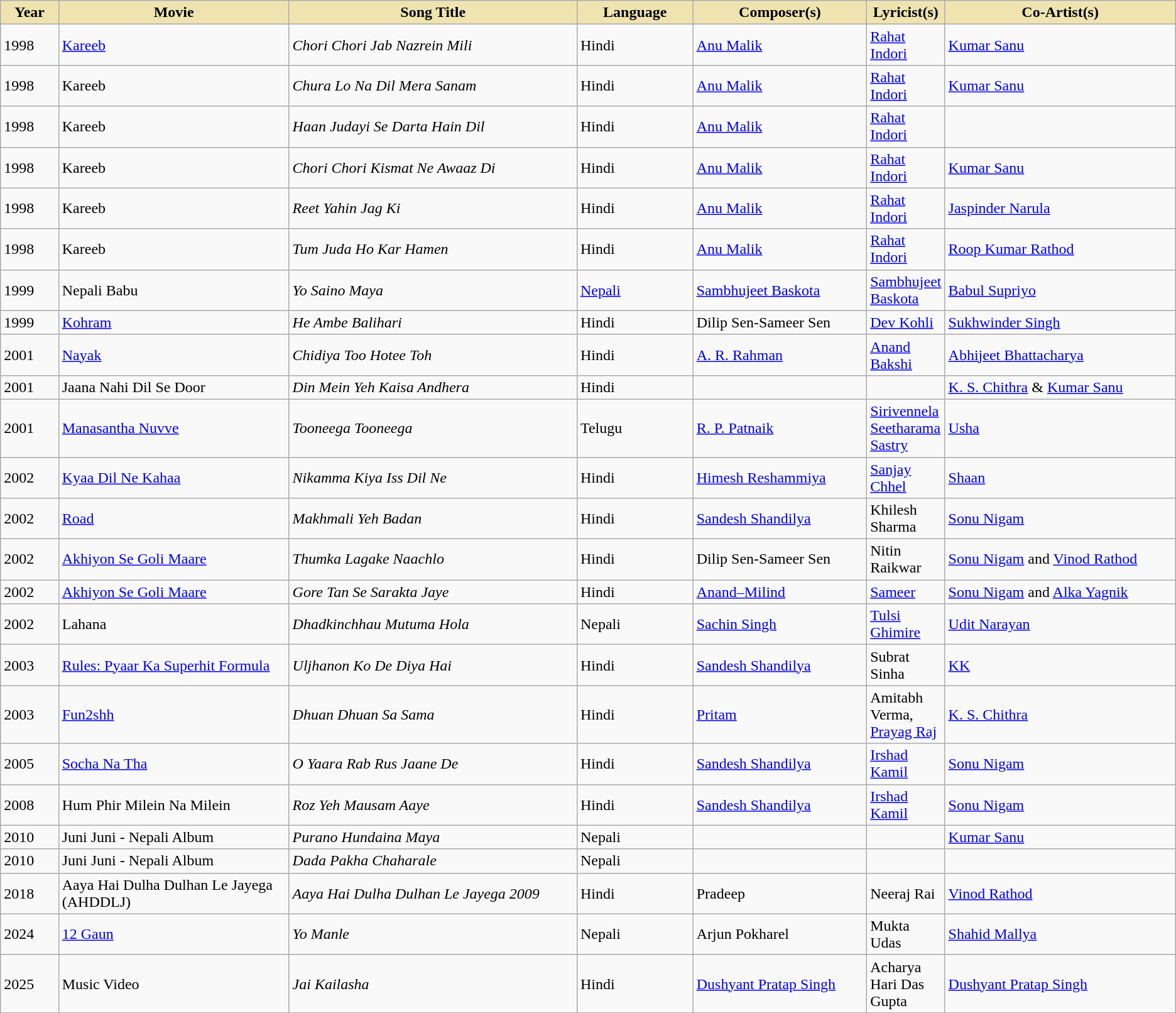<table class="wikitable sortable plainrowheaders">
<tr>
<th scope="col" style="background-color:#EFE4B0;width:5%;">Year</th>
<th scope="col" style="background-color:#EFE4B0;width:20%;">Movie</th>
<th scope="col" style="background-color:#EFE4B0;width:25%;">Song Title</th>
<th scope="col" style="background-color:#EFE4B0;width:10%;">Language</th>
<th scope="col" style="background-color:#EFE4B0;width:15%;">Composer(s)</th>
<th scope="col" style="background-color:#EFE4B0;width:5%;">Lyricist(s)</th>
<th scope="col" style="background-color:#EFE4B0;width:30%;">Co-Artist(s)</th>
</tr>
<tr>
<td>1998</td>
<td><a href='#'>Kareeb</a></td>
<td><em>Chori Chori Jab Nazrein Mili</em></td>
<td>Hindi</td>
<td><a href='#'>Anu Malik</a></td>
<td><a href='#'>Rahat Indori</a></td>
<td><a href='#'>Kumar Sanu</a></td>
</tr>
<tr>
<td>1998</td>
<td>Kareeb</td>
<td><em>Chura Lo Na Dil Mera Sanam</em></td>
<td>Hindi</td>
<td><a href='#'>Anu Malik</a></td>
<td><a href='#'>Rahat Indori</a></td>
<td><a href='#'>Kumar Sanu</a></td>
</tr>
<tr>
<td>1998</td>
<td>Kareeb</td>
<td><em>Haan Judayi Se Darta Hain Dil</em></td>
<td>Hindi</td>
<td><a href='#'>Anu Malik</a></td>
<td><a href='#'>Rahat Indori</a></td>
<td></td>
</tr>
<tr>
<td>1998</td>
<td>Kareeb</td>
<td><em>Chori Chori Kismat Ne Awaaz Di</em></td>
<td>Hindi</td>
<td><a href='#'>Anu Malik</a></td>
<td><a href='#'>Rahat Indori</a></td>
<td><a href='#'>Kumar Sanu</a></td>
</tr>
<tr>
<td>1998</td>
<td>Kareeb</td>
<td><em>Reet Yahin Jag Ki</em></td>
<td>Hindi</td>
<td><a href='#'>Anu Malik</a></td>
<td><a href='#'>Rahat Indori</a></td>
<td><a href='#'>Jaspinder Narula</a></td>
</tr>
<tr>
<td>1998</td>
<td>Kareeb</td>
<td><em>Tum Juda Ho Kar Hamen</em></td>
<td>Hindi</td>
<td><a href='#'>Anu Malik</a></td>
<td><a href='#'>Rahat Indori</a></td>
<td><a href='#'>Roop Kumar Rathod</a></td>
</tr>
<tr>
<td>1999</td>
<td>Nepali Babu</td>
<td><em>Yo Saino Maya</em></td>
<td><a href='#'>Nepali</a></td>
<td><a href='#'>Sambhujeet Baskota</a></td>
<td><a href='#'>Sambhujeet Baskota</a></td>
<td><a href='#'>Babul Supriyo</a></td>
</tr>
<tr>
<td>1999</td>
<td><a href='#'>Kohram</a></td>
<td><em>He Ambe Balihari</em></td>
<td>Hindi</td>
<td>Dilip Sen-Sameer Sen</td>
<td><a href='#'>Dev Kohli</a></td>
<td><a href='#'>Sukhwinder Singh</a></td>
</tr>
<tr>
<td>2001</td>
<td><a href='#'>Nayak</a></td>
<td><em>Chidiya Too Hotee Toh</em></td>
<td>Hindi</td>
<td><a href='#'>A. R. Rahman</a></td>
<td><a href='#'>Anand Bakshi</a></td>
<td><a href='#'>Abhijeet Bhattacharya</a></td>
</tr>
<tr>
<td>2001</td>
<td>Jaana Nahi Dil Se Door</td>
<td><em>Din Mein Yeh Kaisa Andhera</em></td>
<td>Hindi</td>
<td></td>
<td></td>
<td><a href='#'>K. S. Chithra</a> & <a href='#'>Kumar Sanu</a></td>
</tr>
<tr>
<td>2001</td>
<td><a href='#'>Manasantha Nuvve</a></td>
<td><em>Tooneega Tooneega</em></td>
<td>Telugu</td>
<td><a href='#'>R. P. Patnaik</a></td>
<td><a href='#'>Sirivennela Seetharama Sastry</a></td>
<td><a href='#'>Usha</a></td>
</tr>
<tr>
<td>2002</td>
<td><a href='#'>Kyaa Dil Ne Kahaa</a></td>
<td><em>Nikamma Kiya Iss Dil Ne</em></td>
<td>Hindi</td>
<td><a href='#'>Himesh Reshammiya</a></td>
<td><a href='#'>Sanjay Chhel</a></td>
<td><a href='#'>Shaan</a></td>
</tr>
<tr>
<td>2002</td>
<td><a href='#'>Road</a></td>
<td><em>Makhmali Yeh Badan</em></td>
<td>Hindi</td>
<td><a href='#'>Sandesh Shandilya</a></td>
<td>Khilesh Sharma</td>
<td><a href='#'>Sonu Nigam</a></td>
</tr>
<tr>
<td>2002</td>
<td><a href='#'>Akhiyon Se Goli Maare</a></td>
<td><em>Thumka Lagake Naachlo</em></td>
<td>Hindi</td>
<td>Dilip Sen-Sameer Sen</td>
<td>Nitin Raikwar</td>
<td><a href='#'>Sonu Nigam</a> and <a href='#'>Vinod Rathod</a></td>
</tr>
<tr>
<td>2002</td>
<td><a href='#'>Akhiyon Se Goli Maare</a></td>
<td><em>Gore Tan Se Sarakta Jaye</em></td>
<td>Hindi</td>
<td><a href='#'>Anand–Milind</a></td>
<td><a href='#'>Sameer</a></td>
<td><a href='#'>Sonu Nigam</a> and <a href='#'>Alka Yagnik</a></td>
</tr>
<tr>
<td>2002</td>
<td>Lahana</td>
<td><em>Dhadkinchhau Mutuma Hola</em></td>
<td>Nepali</td>
<td><a href='#'>Sachin Singh</a></td>
<td><a href='#'>Tulsi Ghimire</a></td>
<td><a href='#'>Udit Narayan</a></td>
</tr>
<tr>
<td>2003</td>
<td><a href='#'>Rules: Pyaar Ka Superhit Formula</a></td>
<td><em>Uljhanon Ko De Diya Hai</em></td>
<td>Hindi</td>
<td><a href='#'>Sandesh Shandilya</a></td>
<td>Subrat Sinha</td>
<td><a href='#'>KK</a></td>
</tr>
<tr>
<td>2003</td>
<td><a href='#'>Fun2shh</a></td>
<td><em>Dhuan Dhuan Sa Sama</em></td>
<td>Hindi</td>
<td><a href='#'>Pritam</a></td>
<td>Amitabh Verma, <a href='#'>Prayag Raj</a></td>
<td><a href='#'>K. S. Chithra</a></td>
</tr>
<tr>
<td>2005</td>
<td><a href='#'>Socha Na Tha</a></td>
<td><em>O Yaara Rab Rus Jaane De</em></td>
<td>Hindi</td>
<td><a href='#'>Sandesh Shandilya</a></td>
<td><a href='#'>Irshad Kamil</a></td>
<td><a href='#'>Sonu Nigam</a></td>
</tr>
<tr>
<td>2008</td>
<td>Hum Phir Milein Na Milein</td>
<td><em>Roz Yeh Mausam Aaye</em></td>
<td>Hindi</td>
<td><a href='#'>Sandesh Shandilya</a></td>
<td><a href='#'>Irshad Kamil</a></td>
<td><a href='#'>Sonu Nigam</a></td>
</tr>
<tr>
<td>2010</td>
<td>Juni Juni - Nepali Album</td>
<td><em>Purano Hundaina Maya</em></td>
<td>Nepali</td>
<td></td>
<td></td>
<td><a href='#'>Kumar Sanu</a></td>
</tr>
<tr>
<td>2010</td>
<td>Juni Juni - Nepali Album</td>
<td><em>Dada Pakha Chaharale</em></td>
<td>Nepali</td>
<td></td>
<td></td>
<td></td>
</tr>
<tr>
<td>2018</td>
<td>Aaya Hai Dulha Dulhan Le Jayega (AHDDLJ)</td>
<td><em>Aaya Hai Dulha Dulhan Le Jayega 2009</em></td>
<td>Hindi</td>
<td>Pradeep</td>
<td>Neeraj Rai</td>
<td><a href='#'>Vinod Rathod</a></td>
</tr>
<tr>
<td>2024</td>
<td><a href='#'>12 Gaun</a></td>
<td><em>Yo Manle</em></td>
<td>Nepali</td>
<td>Arjun Pokharel</td>
<td>Mukta Udas</td>
<td><a href='#'>Shahid Mallya</a></td>
</tr>
<tr>
<td>2025</td>
<td>Music Video</td>
<td><em>Jai Kailasha</em></td>
<td>Hindi</td>
<td><a href='#'>Dushyant Pratap Singh</a></td>
<td>Acharya Hari Das Gupta</td>
<td><a href='#'>Dushyant Pratap Singh</a></td>
</tr>
</table>
